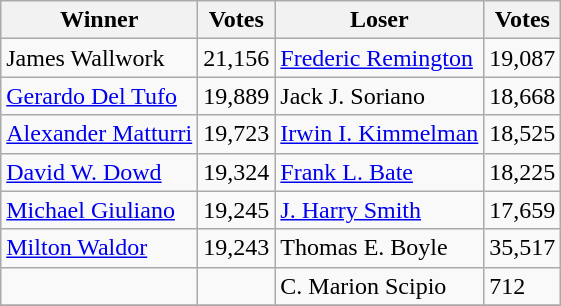<table class="wikitable">
<tr>
<th>Winner</th>
<th>Votes</th>
<th>Loser</th>
<th>Votes</th>
</tr>
<tr>
<td>James Wallwork</td>
<td>21,156</td>
<td><a href='#'>Frederic Remington</a></td>
<td>19,087</td>
</tr>
<tr>
<td><a href='#'>Gerardo Del Tufo</a></td>
<td>19,889</td>
<td>Jack J. Soriano</td>
<td>18,668</td>
</tr>
<tr>
<td><a href='#'>Alexander Matturri</a></td>
<td>19,723</td>
<td><a href='#'>Irwin I. Kimmelman</a></td>
<td>18,525</td>
</tr>
<tr>
<td><a href='#'>David W. Dowd</a></td>
<td>19,324</td>
<td><a href='#'>Frank L. Bate</a></td>
<td>18,225</td>
</tr>
<tr>
<td><a href='#'>Michael Giuliano</a></td>
<td>19,245</td>
<td><a href='#'>J. Harry Smith</a></td>
<td>17,659</td>
</tr>
<tr>
<td><a href='#'>Milton Waldor</a></td>
<td>19,243</td>
<td>Thomas E. Boyle</td>
<td>35,517</td>
</tr>
<tr>
<td></td>
<td></td>
<td>C. Marion Scipio</td>
<td>712</td>
</tr>
<tr>
</tr>
</table>
